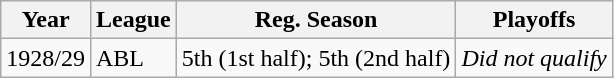<table class="wikitable">
<tr>
<th>Year</th>
<th>League</th>
<th>Reg. Season</th>
<th>Playoffs</th>
</tr>
<tr>
<td>1928/29</td>
<td>ABL</td>
<td>5th (1st half); 5th (2nd half)</td>
<td><em>Did not qualify</em></td>
</tr>
</table>
